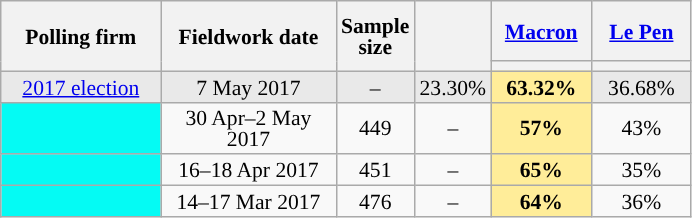<table class="wikitable sortable" style="text-align:center;font-size:90%;line-height:14px;">
<tr style="height:40px;">
<th style="width:100px;" rowspan="2">Polling firm</th>
<th style="width:110px;" rowspan="2">Fieldwork date</th>
<th style="width:35px;" rowspan="2">Sample<br>size</th>
<th style="width:30px;" rowspan="2"></th>
<th class="unsortable" style="width:60px;"><a href='#'>Macron</a><br></th>
<th class="unsortable" style="width:60px;"><a href='#'>Le Pen</a><br></th>
</tr>
<tr>
<th style="background:"></th>
<th style="background:"></th>
</tr>
<tr style="background:#E9E9E9;">
<td><a href='#'>2017 election</a></td>
<td data-sort-value="2017-05-07">7 May 2017</td>
<td>–</td>
<td>23.30%</td>
<td style="background:#FFED99;"><strong>63.32%</strong></td>
<td>36.68%</td>
</tr>
<tr>
<td style="background:#04FBF4;"></td>
<td data-sort-value="2017-05-02">30 Apr–2 May 2017</td>
<td>449</td>
<td>–</td>
<td style="background:#FFED99;"><strong>57%</strong></td>
<td>43%</td>
</tr>
<tr>
<td style="background:#04FBF4;"></td>
<td data-sort-value="2017-04-18">16–18 Apr 2017</td>
<td>451</td>
<td>–</td>
<td style="background:#FFED99;"><strong>65%</strong></td>
<td>35%</td>
</tr>
<tr>
<td style="background:#04FBF4;"></td>
<td data-sort-value="2017-03-17">14–17 Mar 2017</td>
<td>476</td>
<td>–</td>
<td style="background:#FFED99;"><strong>64%</strong></td>
<td>36%</td>
</tr>
</table>
